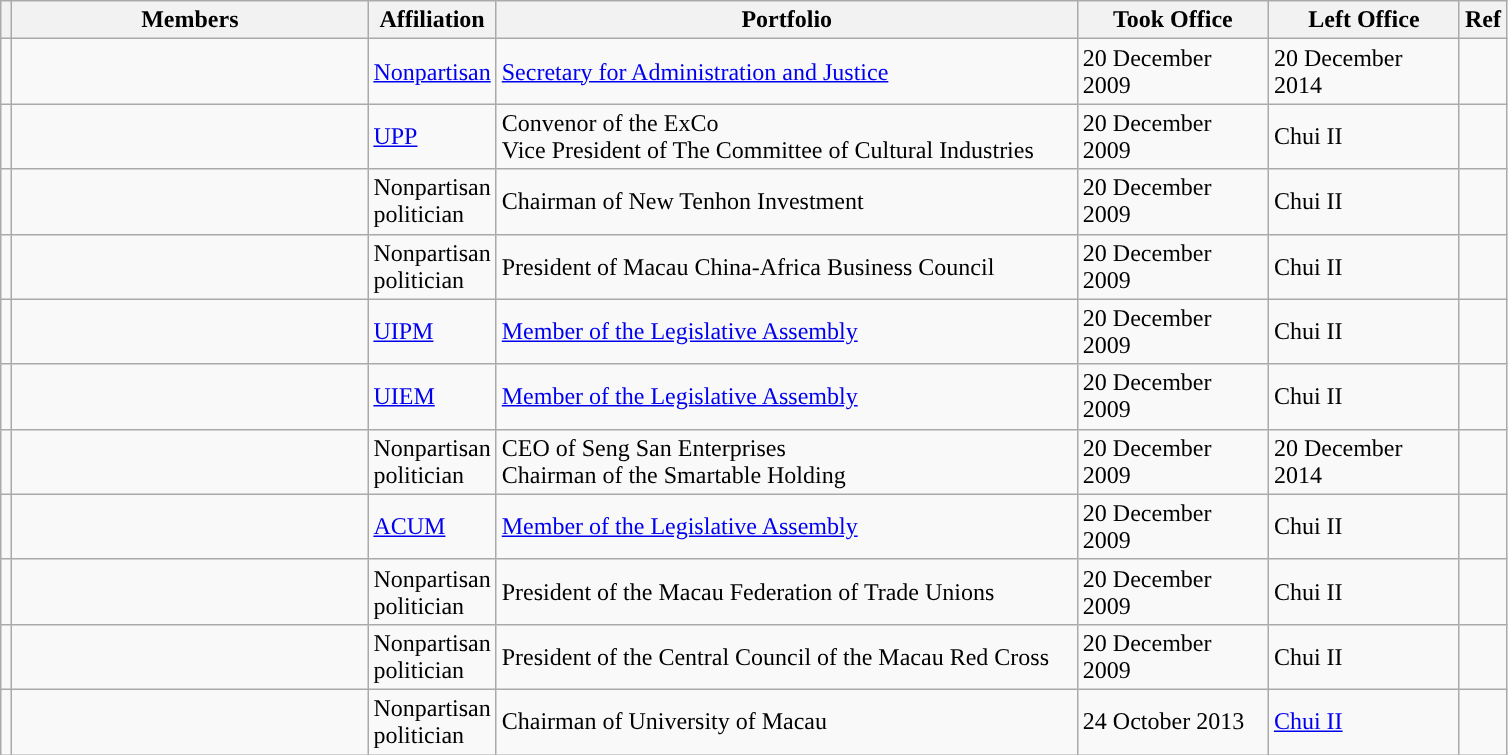<table class="wikitable">
<tr>
<th class="unsortable"></th>
<th width="230px">Members</th>
<th width="50px">Affiliation</th>
<th width="380px">Portfolio</th>
<th width="120px">Took Office</th>
<th width="120px">Left Office</th>
<th>Ref</th>
</tr>
<tr>
<td></td>
<td><strong></strong></td>
<td><a href='#'>Nonpartisan</a></td>
<td><a href='#'>Secretary for Administration and Justice</a></td>
<td>20 December 2009</td>
<td>20 December 2014</td>
<td></td>
</tr>
<tr>
<td></td>
<td><strong></strong></td>
<td><a href='#'>UPP</a></td>
<td>Convenor of the ExCo<br>Vice President of The Committee of Cultural Industries</td>
<td>20 December 2009</td>
<td>Chui II</td>
<td></td>
</tr>
<tr>
<td></td>
<td><strong></strong></td>
<td>Nonpartisan politician</td>
<td>Chairman of New Tenhon Investment</td>
<td>20 December 2009</td>
<td>Chui II</td>
<td></td>
</tr>
<tr>
<td></td>
<td><strong></strong></td>
<td>Nonpartisan politician</td>
<td>President of Macau China-Africa Business Council</td>
<td>20 December 2009</td>
<td>Chui II</td>
<td></td>
</tr>
<tr>
<td></td>
<td><strong></strong></td>
<td><a href='#'>UIPM</a></td>
<td><a href='#'>Member of the Legislative Assembly</a></td>
<td>20 December 2009</td>
<td>Chui II</td>
<td></td>
</tr>
<tr>
<td></td>
<td><strong></strong></td>
<td><a href='#'>UIEM</a></td>
<td><a href='#'>Member of the Legislative Assembly</a></td>
<td>20 December 2009</td>
<td>Chui II</td>
<td></td>
</tr>
<tr>
<td></td>
<td><strong></strong></td>
<td>Nonpartisan politician</td>
<td>CEO of Seng San Enterprises<br>Chairman of the Smartable Holding</td>
<td>20 December 2009</td>
<td>20 December 2014</td>
<td></td>
</tr>
<tr>
<td></td>
<td><strong></strong></td>
<td><a href='#'>ACUM</a></td>
<td><a href='#'>Member of the Legislative Assembly</a></td>
<td>20 December 2009</td>
<td>Chui II</td>
<td></td>
</tr>
<tr>
<td></td>
<td><strong></strong></td>
<td>Nonpartisan politician</td>
<td>President of the Macau Federation of Trade Unions</td>
<td>20 December 2009</td>
<td>Chui II</td>
<td></td>
</tr>
<tr>
<td></td>
<td><strong></strong></td>
<td>Nonpartisan politician</td>
<td>President of the Central Council of the Macau Red Cross</td>
<td>20 December 2009</td>
<td>Chui II</td>
<td></td>
</tr>
<tr>
<td></td>
<td><strong></strong></td>
<td>Nonpartisan politician</td>
<td>Chairman of University of Macau</td>
<td>24 October 2013</td>
<td><a href='#'>Chui II</a></td>
<td></td>
</tr>
</table>
